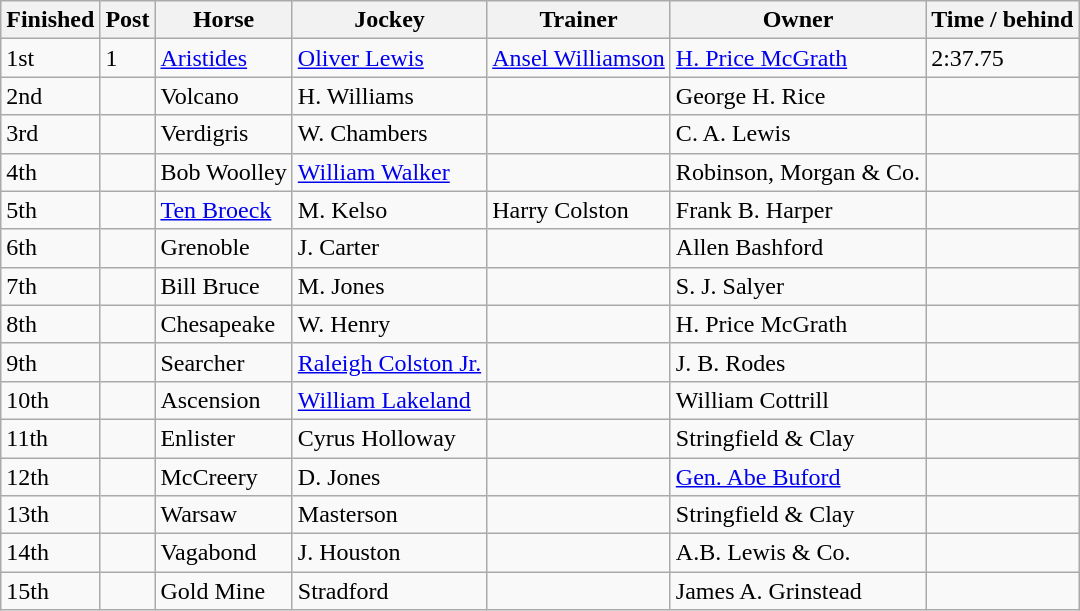<table class="wikitable">
<tr>
<th>Finished</th>
<th>Post</th>
<th>Horse</th>
<th>Jockey</th>
<th>Trainer</th>
<th>Owner</th>
<th>Time / behind</th>
</tr>
<tr>
<td>1st</td>
<td>1</td>
<td><a href='#'>Aristides</a></td>
<td><a href='#'>Oliver Lewis</a></td>
<td><a href='#'>Ansel Williamson</a></td>
<td><a href='#'>H. Price McGrath</a></td>
<td>2:37.75</td>
</tr>
<tr>
<td>2nd</td>
<td></td>
<td>Volcano</td>
<td>H. Williams</td>
<td></td>
<td>George H. Rice</td>
<td></td>
</tr>
<tr>
<td>3rd</td>
<td></td>
<td>Verdigris</td>
<td>W. Chambers</td>
<td></td>
<td>C. A. Lewis</td>
<td></td>
</tr>
<tr>
<td>4th</td>
<td></td>
<td>Bob Woolley</td>
<td><a href='#'>William Walker</a></td>
<td></td>
<td>Robinson, Morgan & Co.</td>
<td></td>
</tr>
<tr>
<td>5th</td>
<td></td>
<td><a href='#'>Ten Broeck</a></td>
<td>M. Kelso</td>
<td>Harry Colston</td>
<td>Frank B. Harper</td>
<td></td>
</tr>
<tr>
<td>6th</td>
<td></td>
<td>Grenoble</td>
<td>J. Carter</td>
<td></td>
<td>Allen Bashford</td>
<td></td>
</tr>
<tr>
<td>7th</td>
<td></td>
<td>Bill Bruce</td>
<td>M. Jones</td>
<td></td>
<td>S. J. Salyer</td>
<td></td>
</tr>
<tr>
<td>8th</td>
<td></td>
<td>Chesapeake</td>
<td>W. Henry</td>
<td></td>
<td>H. Price McGrath</td>
<td></td>
</tr>
<tr>
<td>9th</td>
<td></td>
<td>Searcher</td>
<td><a href='#'>Raleigh Colston Jr.</a></td>
<td></td>
<td>J. B. Rodes</td>
<td></td>
</tr>
<tr>
<td>10th</td>
<td></td>
<td>Ascension</td>
<td><a href='#'>William Lakeland</a></td>
<td></td>
<td>William Cottrill</td>
<td></td>
</tr>
<tr>
<td>11th</td>
<td></td>
<td>Enlister</td>
<td>Cyrus Holloway</td>
<td></td>
<td>Stringfield & Clay</td>
<td></td>
</tr>
<tr>
<td>12th</td>
<td></td>
<td>McCreery</td>
<td>D. Jones</td>
<td></td>
<td><a href='#'>Gen. Abe Buford</a></td>
<td></td>
</tr>
<tr>
<td>13th</td>
<td></td>
<td>Warsaw</td>
<td>Masterson</td>
<td></td>
<td>Stringfield & Clay</td>
<td></td>
</tr>
<tr>
<td>14th</td>
<td></td>
<td>Vagabond</td>
<td>J. Houston</td>
<td></td>
<td>A.B. Lewis & Co.</td>
<td></td>
</tr>
<tr>
<td>15th</td>
<td></td>
<td>Gold Mine</td>
<td>Stradford</td>
<td></td>
<td>James A. Grinstead</td>
<td></td>
</tr>
</table>
